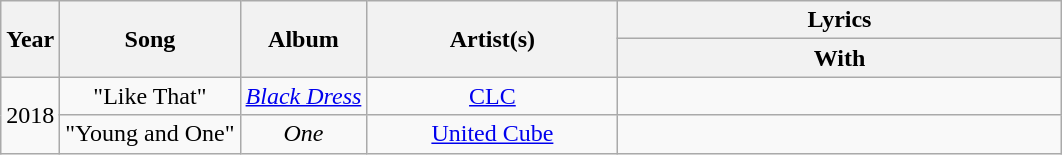<table class="wikitable" style="text-align:center;">
<tr>
<th rowspan="2">Year</th>
<th rowspan="2">Song</th>
<th rowspan="2">Album</th>
<th rowspan="2" style="width:10em;">Artist(s)</th>
<th>Lyrics</th>
</tr>
<tr>
<th style="width:18em;">With</th>
</tr>
<tr>
<td rowspan="2">2018</td>
<td>"Like That"</td>
<td><em><a href='#'>Black Dress</a></em></td>
<td><a href='#'>CLC</a></td>
<td></td>
</tr>
<tr>
<td>"Young and One"</td>
<td><em>One</em></td>
<td><a href='#'>United Cube</a></td>
<td></td>
</tr>
</table>
